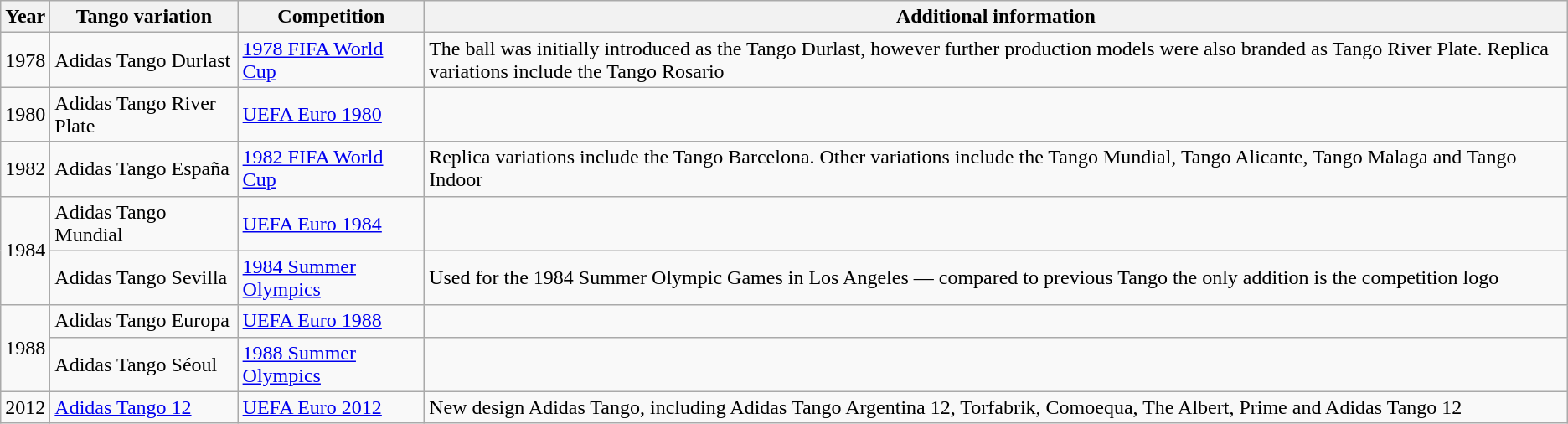<table class="wikitable" style="vertical-align:top;">
<tr>
<th>Year</th>
<th>Tango variation</th>
<th>Competition</th>
<th>Additional information</th>
</tr>
<tr>
<td>1978</td>
<td>Adidas Tango Durlast</td>
<td><a href='#'>1978 FIFA World Cup</a></td>
<td>The ball was initially introduced as the Tango Durlast, however further production models were also branded as Tango River Plate. Replica variations include the Tango Rosario </td>
</tr>
<tr>
<td>1980</td>
<td>Adidas Tango River Plate</td>
<td><a href='#'>UEFA Euro 1980</a></td>
<td></td>
</tr>
<tr>
<td>1982</td>
<td>Adidas Tango España</td>
<td><a href='#'>1982 FIFA World Cup</a></td>
<td>Replica variations include the Tango Barcelona. Other variations include the Tango Mundial, Tango Alicante, Tango Malaga and Tango Indoor </td>
</tr>
<tr>
<td rowspan="2">1984</td>
<td>Adidas Tango Mundial</td>
<td><a href='#'>UEFA Euro 1984</a></td>
<td></td>
</tr>
<tr>
<td>Adidas Tango Sevilla</td>
<td><a href='#'>1984 Summer Olympics</a></td>
<td>Used for the 1984 Summer Olympic Games in Los Angeles — compared to previous Tango the only addition is the competition logo </td>
</tr>
<tr>
<td rowspan="2">1988</td>
<td>Adidas Tango Europa</td>
<td><a href='#'>UEFA Euro 1988</a></td>
<td></td>
</tr>
<tr>
<td>Adidas Tango Séoul</td>
<td><a href='#'>1988 Summer Olympics</a></td>
<td></td>
</tr>
<tr>
<td>2012</td>
<td><a href='#'>Adidas Tango 12</a></td>
<td><a href='#'>UEFA Euro 2012</a></td>
<td>New design Adidas Tango, including Adidas Tango Argentina 12, Torfabrik, Comoequa, The Albert, Prime and Adidas Tango 12</td>
</tr>
</table>
